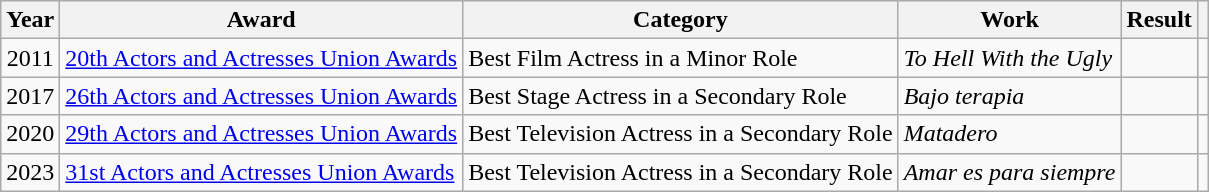<table class="wikitable sortable plainrowheaders">
<tr>
<th>Year</th>
<th>Award</th>
<th>Category</th>
<th>Work</th>
<th>Result</th>
<th scope="col" class="unsortable"></th>
</tr>
<tr>
<td align = "center">2011</td>
<td><a href='#'>20th Actors and Actresses Union Awards</a></td>
<td>Best Film Actress in a Minor Role</td>
<td><em>To Hell With the Ugly</em></td>
<td></td>
<td align = "center"></td>
</tr>
<tr>
<td align = "center">2017</td>
<td><a href='#'>26th Actors and Actresses Union Awards</a></td>
<td>Best Stage Actress in a Secondary Role</td>
<td><em>Bajo terapia</em></td>
<td></td>
<td align = "center"></td>
</tr>
<tr>
<td align = "center">2020</td>
<td><a href='#'>29th Actors and Actresses Union Awards</a></td>
<td>Best Television Actress in a Secondary Role</td>
<td><em>Matadero</em></td>
<td></td>
<td align = "center"></td>
</tr>
<tr>
<td align = "center">2023</td>
<td><a href='#'>31st Actors and Actresses Union Awards</a></td>
<td>Best Television Actress in a Secondary Role</td>
<td><em>Amar es para siempre</em></td>
<td></td>
<td align = "center"></td>
</tr>
</table>
